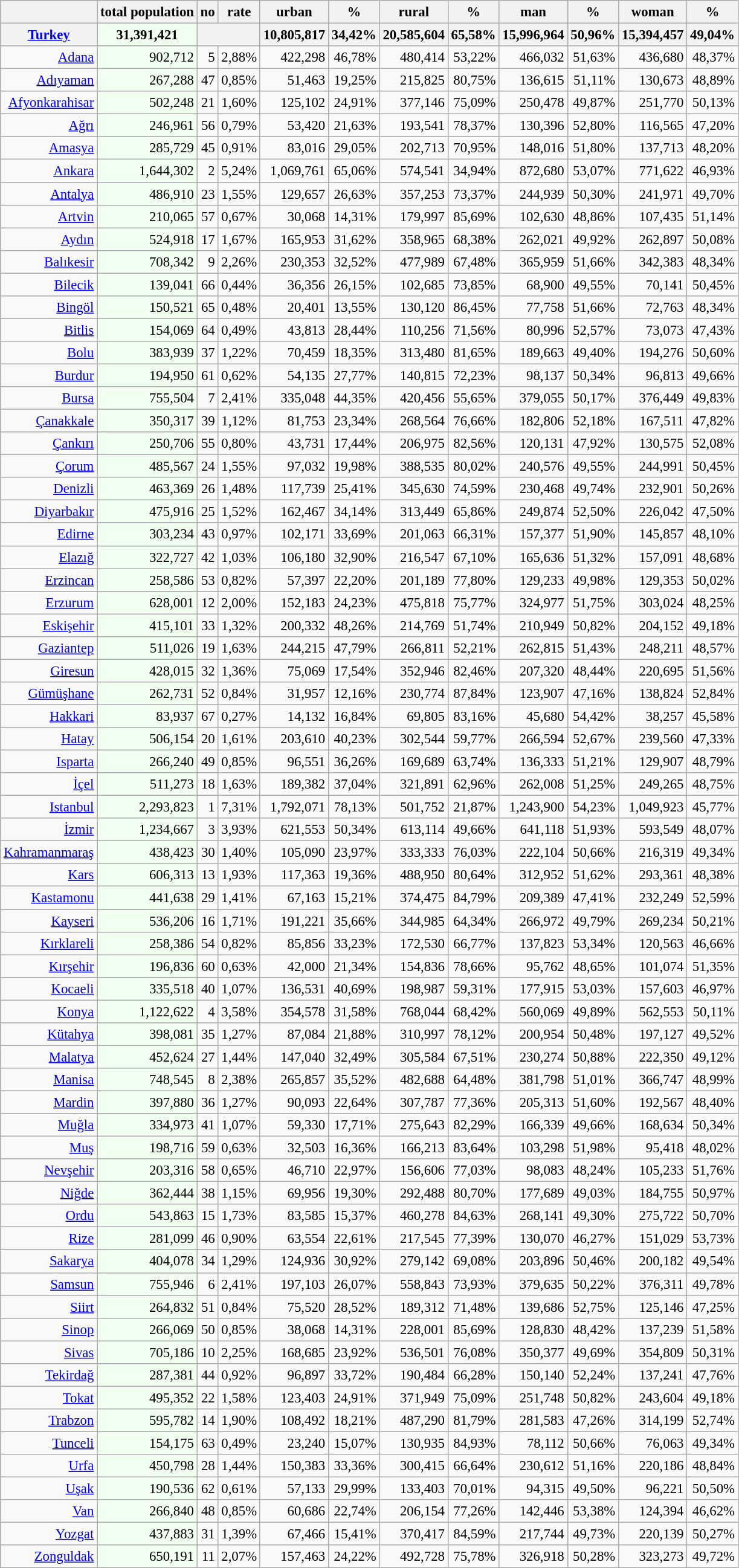<table class="wikitable sortable" style="border:1px solid #8888aa; text-align: right; font-size:95%;">
<tr>
<th></th>
<th>total population</th>
<th>no</th>
<th>rate</th>
<th>urban</th>
<th>%</th>
<th>rural</th>
<th>%</th>
<th>man</th>
<th>%</th>
<th>woman</th>
<th>%</th>
</tr>
<tr>
<th><a href='#'>Turkey</a></th>
<th style="background:honeyDew;">31,391,421</th>
<th colspan=2></th>
<th>10,805,817</th>
<th>34,42%</th>
<th>20,585,604</th>
<th>65,58%</th>
<th>15,996,964</th>
<th>50,96%</th>
<th>15,394,457</th>
<th>49,04%</th>
</tr>
<tr>
<td><a href='#'>Adana</a></td>
<td style="background:honeyDew;">902,712</td>
<td>5</td>
<td>2,88%</td>
<td>422,298</td>
<td>46,78%</td>
<td>480,414</td>
<td>53,22%</td>
<td>466,032</td>
<td>51,63%</td>
<td>436,680</td>
<td>48,37%</td>
</tr>
<tr>
<td><a href='#'>Adıyaman</a></td>
<td style="background:honeyDew;">267,288</td>
<td>47</td>
<td>0,85%</td>
<td>51,463</td>
<td>19,25%</td>
<td>215,825</td>
<td>80,75%</td>
<td>136,615</td>
<td>51,11%</td>
<td>130,673</td>
<td>48,89%</td>
</tr>
<tr>
<td><a href='#'>Afyonkarahisar</a></td>
<td style="background:honeyDew;">502,248</td>
<td>21</td>
<td>1,60%</td>
<td>125,102</td>
<td>24,91%</td>
<td>377,146</td>
<td>75,09%</td>
<td>250,478</td>
<td>49,87%</td>
<td>251,770</td>
<td>50,13%</td>
</tr>
<tr>
<td><a href='#'>Ağrı</a></td>
<td style="background:honeyDew;">246,961</td>
<td>56</td>
<td>0,79%</td>
<td>53,420</td>
<td>21,63%</td>
<td>193,541</td>
<td>78,37%</td>
<td>130,396</td>
<td>52,80%</td>
<td>116,565</td>
<td>47,20%</td>
</tr>
<tr>
<td><a href='#'>Amasya</a></td>
<td style="background:honeyDew;">285,729</td>
<td>45</td>
<td>0,91%</td>
<td>83,016</td>
<td>29,05%</td>
<td>202,713</td>
<td>70,95%</td>
<td>148,016</td>
<td>51,80%</td>
<td>137,713</td>
<td>48,20%</td>
</tr>
<tr>
<td><a href='#'>Ankara</a></td>
<td style="background:honeyDew;">1,644,302</td>
<td>2</td>
<td>5,24%</td>
<td>1,069,761</td>
<td>65,06%</td>
<td>574,541</td>
<td>34,94%</td>
<td>872,680</td>
<td>53,07%</td>
<td>771,622</td>
<td>46,93%</td>
</tr>
<tr>
<td><a href='#'>Antalya</a></td>
<td style="background:honeyDew;">486,910</td>
<td>23</td>
<td>1,55%</td>
<td>129,657</td>
<td>26,63%</td>
<td>357,253</td>
<td>73,37%</td>
<td>244,939</td>
<td>50,30%</td>
<td>241,971</td>
<td>49,70%</td>
</tr>
<tr>
<td><a href='#'>Artvin</a></td>
<td style="background:honeyDew;">210,065</td>
<td>57</td>
<td>0,67%</td>
<td>30,068</td>
<td>14,31%</td>
<td>179,997</td>
<td>85,69%</td>
<td>102,630</td>
<td>48,86%</td>
<td>107,435</td>
<td>51,14%</td>
</tr>
<tr>
<td><a href='#'>Aydın</a></td>
<td style="background:honeyDew;">524,918</td>
<td>17</td>
<td>1,67%</td>
<td>165,953</td>
<td>31,62%</td>
<td>358,965</td>
<td>68,38%</td>
<td>262,021</td>
<td>49,92%</td>
<td>262,897</td>
<td>50,08%</td>
</tr>
<tr>
<td><a href='#'>Balıkesir</a></td>
<td style="background:honeyDew;">708,342</td>
<td>9</td>
<td>2,26%</td>
<td>230,353</td>
<td>32,52%</td>
<td>477,989</td>
<td>67,48%</td>
<td>365,959</td>
<td>51,66%</td>
<td>342,383</td>
<td>48,34%</td>
</tr>
<tr>
<td><a href='#'>Bilecik</a></td>
<td style="background:honeyDew;">139,041</td>
<td>66</td>
<td>0,44%</td>
<td>36,356</td>
<td>26,15%</td>
<td>102,685</td>
<td>73,85%</td>
<td>68,900</td>
<td>49,55%</td>
<td>70,141</td>
<td>50,45%</td>
</tr>
<tr>
<td><a href='#'>Bingöl</a></td>
<td style="background:honeyDew;">150,521</td>
<td>65</td>
<td>0,48%</td>
<td>20,401</td>
<td>13,55%</td>
<td>130,120</td>
<td>86,45%</td>
<td>77,758</td>
<td>51,66%</td>
<td>72,763</td>
<td>48,34%</td>
</tr>
<tr>
<td><a href='#'>Bitlis</a></td>
<td style="background:honeyDew;">154,069</td>
<td>64</td>
<td>0,49%</td>
<td>43,813</td>
<td>28,44%</td>
<td>110,256</td>
<td>71,56%</td>
<td>80,996</td>
<td>52,57%</td>
<td>73,073</td>
<td>47,43%</td>
</tr>
<tr>
<td><a href='#'>Bolu</a></td>
<td style="background:honeyDew;">383,939</td>
<td>37</td>
<td>1,22%</td>
<td>70,459</td>
<td>18,35%</td>
<td>313,480</td>
<td>81,65%</td>
<td>189,663</td>
<td>49,40%</td>
<td>194,276</td>
<td>50,60%</td>
</tr>
<tr>
<td><a href='#'>Burdur</a></td>
<td style="background:honeyDew;">194,950</td>
<td>61</td>
<td>0,62%</td>
<td>54,135</td>
<td>27,77%</td>
<td>140,815</td>
<td>72,23%</td>
<td>98,137</td>
<td>50,34%</td>
<td>96,813</td>
<td>49,66%</td>
</tr>
<tr>
<td><a href='#'>Bursa</a></td>
<td style="background:honeyDew;">755,504</td>
<td>7</td>
<td>2,41%</td>
<td>335,048</td>
<td>44,35%</td>
<td>420,456</td>
<td>55,65%</td>
<td>379,055</td>
<td>50,17%</td>
<td>376,449</td>
<td>49,83%</td>
</tr>
<tr>
<td><a href='#'>Çanakkale</a></td>
<td style="background:honeyDew;">350,317</td>
<td>39</td>
<td>1,12%</td>
<td>81,753</td>
<td>23,34%</td>
<td>268,564</td>
<td>76,66%</td>
<td>182,806</td>
<td>52,18%</td>
<td>167,511</td>
<td>47,82%</td>
</tr>
<tr>
<td><a href='#'>Çankırı</a></td>
<td style="background:honeyDew;">250,706</td>
<td>55</td>
<td>0,80%</td>
<td>43,731</td>
<td>17,44%</td>
<td>206,975</td>
<td>82,56%</td>
<td>120,131</td>
<td>47,92%</td>
<td>130,575</td>
<td>52,08%</td>
</tr>
<tr>
<td><a href='#'>Çorum</a></td>
<td style="background:honeyDew;">485,567</td>
<td>24</td>
<td>1,55%</td>
<td>97,032</td>
<td>19,98%</td>
<td>388,535</td>
<td>80,02%</td>
<td>240,576</td>
<td>49,55%</td>
<td>244,991</td>
<td>50,45%</td>
</tr>
<tr>
<td><a href='#'>Denizli</a></td>
<td style="background:honeyDew;">463,369</td>
<td>26</td>
<td>1,48%</td>
<td>117,739</td>
<td>25,41%</td>
<td>345,630</td>
<td>74,59%</td>
<td>230,468</td>
<td>49,74%</td>
<td>232,901</td>
<td>50,26%</td>
</tr>
<tr>
<td><a href='#'>Diyarbakır</a></td>
<td style="background:honeyDew;">475,916</td>
<td>25</td>
<td>1,52%</td>
<td>162,467</td>
<td>34,14%</td>
<td>313,449</td>
<td>65,86%</td>
<td>249,874</td>
<td>52,50%</td>
<td>226,042</td>
<td>47,50%</td>
</tr>
<tr>
<td><a href='#'>Edirne</a></td>
<td style="background:honeyDew;">303,234</td>
<td>43</td>
<td>0,97%</td>
<td>102,171</td>
<td>33,69%</td>
<td>201,063</td>
<td>66,31%</td>
<td>157,377</td>
<td>51,90%</td>
<td>145,857</td>
<td>48,10%</td>
</tr>
<tr>
<td><a href='#'>Elazığ</a></td>
<td style="background:honeyDew;">322,727</td>
<td>42</td>
<td>1,03%</td>
<td>106,180</td>
<td>32,90%</td>
<td>216,547</td>
<td>67,10%</td>
<td>165,636</td>
<td>51,32%</td>
<td>157,091</td>
<td>48,68%</td>
</tr>
<tr>
<td><a href='#'>Erzincan</a></td>
<td style="background:honeyDew;">258,586</td>
<td>53</td>
<td>0,82%</td>
<td>57,397</td>
<td>22,20%</td>
<td>201,189</td>
<td>77,80%</td>
<td>129,233</td>
<td>49,98%</td>
<td>129,353</td>
<td>50,02%</td>
</tr>
<tr>
<td><a href='#'>Erzurum</a></td>
<td style="background:honeyDew;">628,001</td>
<td>12</td>
<td>2,00%</td>
<td>152,183</td>
<td>24,23%</td>
<td>475,818</td>
<td>75,77%</td>
<td>324,977</td>
<td>51,75%</td>
<td>303,024</td>
<td>48,25%</td>
</tr>
<tr>
<td><a href='#'>Eskişehir</a></td>
<td style="background:honeyDew;">415,101</td>
<td>33</td>
<td>1,32%</td>
<td>200,332</td>
<td>48,26%</td>
<td>214,769</td>
<td>51,74%</td>
<td>210,949</td>
<td>50,82%</td>
<td>204,152</td>
<td>49,18%</td>
</tr>
<tr>
<td><a href='#'>Gaziantep</a></td>
<td style="background:honeyDew;">511,026</td>
<td>19</td>
<td>1,63%</td>
<td>244,215</td>
<td>47,79%</td>
<td>266,811</td>
<td>52,21%</td>
<td>262,815</td>
<td>51,43%</td>
<td>248,211</td>
<td>48,57%</td>
</tr>
<tr>
<td><a href='#'>Giresun</a></td>
<td style="background:honeyDew;">428,015</td>
<td>32</td>
<td>1,36%</td>
<td>75,069</td>
<td>17,54%</td>
<td>352,946</td>
<td>82,46%</td>
<td>207,320</td>
<td>48,44%</td>
<td>220,695</td>
<td>51,56%</td>
</tr>
<tr>
<td><a href='#'>Gümüşhane</a></td>
<td style="background:honeyDew;">262,731</td>
<td>52</td>
<td>0,84%</td>
<td>31,957</td>
<td>12,16%</td>
<td>230,774</td>
<td>87,84%</td>
<td>123,907</td>
<td>47,16%</td>
<td>138,824</td>
<td>52,84%</td>
</tr>
<tr>
<td><a href='#'>Hakkari</a></td>
<td style="background:honeyDew;">83,937</td>
<td>67</td>
<td>0,27%</td>
<td>14,132</td>
<td>16,84%</td>
<td>69,805</td>
<td>83,16%</td>
<td>45,680</td>
<td>54,42%</td>
<td>38,257</td>
<td>45,58%</td>
</tr>
<tr>
<td><a href='#'>Hatay</a></td>
<td style="background:honeyDew;">506,154</td>
<td>20</td>
<td>1,61%</td>
<td>203,610</td>
<td>40,23%</td>
<td>302,544</td>
<td>59,77%</td>
<td>266,594</td>
<td>52,67%</td>
<td>239,560</td>
<td>47,33%</td>
</tr>
<tr>
<td><a href='#'>Isparta</a></td>
<td style="background:honeyDew;">266,240</td>
<td>49</td>
<td>0,85%</td>
<td>96,551</td>
<td>36,26%</td>
<td>169,689</td>
<td>63,74%</td>
<td>136,333</td>
<td>51,21%</td>
<td>129,907</td>
<td>48,79%</td>
</tr>
<tr>
<td><a href='#'>İçel</a></td>
<td style="background:honeyDew;">511,273</td>
<td>18</td>
<td>1,63%</td>
<td>189,382</td>
<td>37,04%</td>
<td>321,891</td>
<td>62,96%</td>
<td>262,008</td>
<td>51,25%</td>
<td>249,265</td>
<td>48,75%</td>
</tr>
<tr>
<td><a href='#'>Istanbul</a></td>
<td style="background:honeyDew;">2,293,823</td>
<td>1</td>
<td>7,31%</td>
<td>1,792,071</td>
<td>78,13%</td>
<td>501,752</td>
<td>21,87%</td>
<td>1,243,900</td>
<td>54,23%</td>
<td>1,049,923</td>
<td>45,77%</td>
</tr>
<tr>
<td><a href='#'>İzmir</a></td>
<td style="background:honeyDew;">1,234,667</td>
<td>3</td>
<td>3,93%</td>
<td>621,553</td>
<td>50,34%</td>
<td>613,114</td>
<td>49,66%</td>
<td>641,118</td>
<td>51,93%</td>
<td>593,549</td>
<td>48,07%</td>
</tr>
<tr>
<td><a href='#'>Kahramanmaraş</a></td>
<td style="background:honeyDew;">438,423</td>
<td>30</td>
<td>1,40%</td>
<td>105,090</td>
<td>23,97%</td>
<td>333,333</td>
<td>76,03%</td>
<td>222,104</td>
<td>50,66%</td>
<td>216,319</td>
<td>49,34%</td>
</tr>
<tr>
<td><a href='#'>Kars</a></td>
<td style="background:honeyDew;">606,313</td>
<td>13</td>
<td>1,93%</td>
<td>117,363</td>
<td>19,36%</td>
<td>488,950</td>
<td>80,64%</td>
<td>312,952</td>
<td>51,62%</td>
<td>293,361</td>
<td>48,38%</td>
</tr>
<tr>
<td><a href='#'>Kastamonu</a></td>
<td style="background:honeyDew;">441,638</td>
<td>29</td>
<td>1,41%</td>
<td>67,163</td>
<td>15,21%</td>
<td>374,475</td>
<td>84,79%</td>
<td>209,389</td>
<td>47,41%</td>
<td>232,249</td>
<td>52,59%</td>
</tr>
<tr>
<td><a href='#'>Kayseri</a></td>
<td style="background:honeyDew;">536,206</td>
<td>16</td>
<td>1,71%</td>
<td>191,221</td>
<td>35,66%</td>
<td>344,985</td>
<td>64,34%</td>
<td>266,972</td>
<td>49,79%</td>
<td>269,234</td>
<td>50,21%</td>
</tr>
<tr>
<td><a href='#'>Kırklareli</a></td>
<td style="background:honeyDew;">258,386</td>
<td>54</td>
<td>0,82%</td>
<td>85,856</td>
<td>33,23%</td>
<td>172,530</td>
<td>66,77%</td>
<td>137,823</td>
<td>53,34%</td>
<td>120,563</td>
<td>46,66%</td>
</tr>
<tr>
<td><a href='#'>Kırşehir</a></td>
<td style="background:honeyDew;">196,836</td>
<td>60</td>
<td>0,63%</td>
<td>42,000</td>
<td>21,34%</td>
<td>154,836</td>
<td>78,66%</td>
<td>95,762</td>
<td>48,65%</td>
<td>101,074</td>
<td>51,35%</td>
</tr>
<tr>
<td><a href='#'>Kocaeli</a></td>
<td style="background:honeyDew;">335,518</td>
<td>40</td>
<td>1,07%</td>
<td>136,531</td>
<td>40,69%</td>
<td>198,987</td>
<td>59,31%</td>
<td>177,915</td>
<td>53,03%</td>
<td>157,603</td>
<td>46,97%</td>
</tr>
<tr>
<td><a href='#'>Konya</a></td>
<td style="background:honeyDew;">1,122,622</td>
<td>4</td>
<td>3,58%</td>
<td>354,578</td>
<td>31,58%</td>
<td>768,044</td>
<td>68,42%</td>
<td>560,069</td>
<td>49,89%</td>
<td>562,553</td>
<td>50,11%</td>
</tr>
<tr>
<td><a href='#'>Kütahya</a></td>
<td style="background:honeyDew;">398,081</td>
<td>35</td>
<td>1,27%</td>
<td>87,084</td>
<td>21,88%</td>
<td>310,997</td>
<td>78,12%</td>
<td>200,954</td>
<td>50,48%</td>
<td>197,127</td>
<td>49,52%</td>
</tr>
<tr>
<td><a href='#'>Malatya</a></td>
<td style="background:honeyDew;">452,624</td>
<td>27</td>
<td>1,44%</td>
<td>147,040</td>
<td>32,49%</td>
<td>305,584</td>
<td>67,51%</td>
<td>230,274</td>
<td>50,88%</td>
<td>222,350</td>
<td>49,12%</td>
</tr>
<tr>
<td><a href='#'>Manisa</a></td>
<td style="background:honeyDew;">748,545</td>
<td>8</td>
<td>2,38%</td>
<td>265,857</td>
<td>35,52%</td>
<td>482,688</td>
<td>64,48%</td>
<td>381,798</td>
<td>51,01%</td>
<td>366,747</td>
<td>48,99%</td>
</tr>
<tr>
<td><a href='#'>Mardin</a></td>
<td style="background:honeyDew;">397,880</td>
<td>36</td>
<td>1,27%</td>
<td>90,093</td>
<td>22,64%</td>
<td>307,787</td>
<td>77,36%</td>
<td>205,313</td>
<td>51,60%</td>
<td>192,567</td>
<td>48,40%</td>
</tr>
<tr>
<td><a href='#'>Muğla</a></td>
<td style="background:honeyDew;">334,973</td>
<td>41</td>
<td>1,07%</td>
<td>59,330</td>
<td>17,71%</td>
<td>275,643</td>
<td>82,29%</td>
<td>166,339</td>
<td>49,66%</td>
<td>168,634</td>
<td>50,34%</td>
</tr>
<tr>
<td><a href='#'>Muş</a></td>
<td style="background:honeyDew;">198,716</td>
<td>59</td>
<td>0,63%</td>
<td>32,503</td>
<td>16,36%</td>
<td>166,213</td>
<td>83,64%</td>
<td>103,298</td>
<td>51,98%</td>
<td>95,418</td>
<td>48,02%</td>
</tr>
<tr>
<td><a href='#'>Nevşehir</a></td>
<td style="background:honeyDew;">203,316</td>
<td>58</td>
<td>0,65%</td>
<td>46,710</td>
<td>22,97%</td>
<td>156,606</td>
<td>77,03%</td>
<td>98,083</td>
<td>48,24%</td>
<td>105,233</td>
<td>51,76%</td>
</tr>
<tr>
<td><a href='#'>Niğde</a></td>
<td style="background:honeyDew;">362,444</td>
<td>38</td>
<td>1,15%</td>
<td>69,956</td>
<td>19,30%</td>
<td>292,488</td>
<td>80,70%</td>
<td>177,689</td>
<td>49,03%</td>
<td>184,755</td>
<td>50,97%</td>
</tr>
<tr>
<td><a href='#'>Ordu</a></td>
<td style="background:honeyDew;">543,863</td>
<td>15</td>
<td>1,73%</td>
<td>83,585</td>
<td>15,37%</td>
<td>460,278</td>
<td>84,63%</td>
<td>268,141</td>
<td>49,30%</td>
<td>275,722</td>
<td>50,70%</td>
</tr>
<tr>
<td><a href='#'>Rize</a></td>
<td style="background:honeyDew;">281,099</td>
<td>46</td>
<td>0,90%</td>
<td>63,554</td>
<td>22,61%</td>
<td>217,545</td>
<td>77,39%</td>
<td>130,070</td>
<td>46,27%</td>
<td>151,029</td>
<td>53,73%</td>
</tr>
<tr>
<td><a href='#'>Sakarya</a></td>
<td style="background:honeyDew;">404,078</td>
<td>34</td>
<td>1,29%</td>
<td>124,936</td>
<td>30,92%</td>
<td>279,142</td>
<td>69,08%</td>
<td>203,896</td>
<td>50,46%</td>
<td>200,182</td>
<td>49,54%</td>
</tr>
<tr>
<td><a href='#'>Samsun</a></td>
<td style="background:honeyDew;">755,946</td>
<td>6</td>
<td>2,41%</td>
<td>197,103</td>
<td>26,07%</td>
<td>558,843</td>
<td>73,93%</td>
<td>379,635</td>
<td>50,22%</td>
<td>376,311</td>
<td>49,78%</td>
</tr>
<tr>
<td><a href='#'>Siirt</a></td>
<td style="background:honeyDew;">264,832</td>
<td>51</td>
<td>0,84%</td>
<td>75,520</td>
<td>28,52%</td>
<td>189,312</td>
<td>71,48%</td>
<td>139,686</td>
<td>52,75%</td>
<td>125,146</td>
<td>47,25%</td>
</tr>
<tr>
<td><a href='#'>Sinop</a></td>
<td style="background:honeyDew;">266,069</td>
<td>50</td>
<td>0,85%</td>
<td>38,068</td>
<td>14,31%</td>
<td>228,001</td>
<td>85,69%</td>
<td>128,830</td>
<td>48,42%</td>
<td>137,239</td>
<td>51,58%</td>
</tr>
<tr>
<td><a href='#'>Sivas</a></td>
<td style="background:honeyDew;">705,186</td>
<td>10</td>
<td>2,25%</td>
<td>168,685</td>
<td>23,92%</td>
<td>536,501</td>
<td>76,08%</td>
<td>350,377</td>
<td>49,69%</td>
<td>354,809</td>
<td>50,31%</td>
</tr>
<tr>
<td><a href='#'>Tekirdağ</a></td>
<td style="background:honeyDew;">287,381</td>
<td>44</td>
<td>0,92%</td>
<td>96,897</td>
<td>33,72%</td>
<td>190,484</td>
<td>66,28%</td>
<td>150,140</td>
<td>52,24%</td>
<td>137,241</td>
<td>47,76%</td>
</tr>
<tr>
<td><a href='#'>Tokat</a></td>
<td style="background:honeyDew;">495,352</td>
<td>22</td>
<td>1,58%</td>
<td>123,403</td>
<td>24,91%</td>
<td>371,949</td>
<td>75,09%</td>
<td>251,748</td>
<td>50,82%</td>
<td>243,604</td>
<td>49,18%</td>
</tr>
<tr>
<td><a href='#'>Trabzon</a></td>
<td style="background:honeyDew;">595,782</td>
<td>14</td>
<td>1,90%</td>
<td>108,492</td>
<td>18,21%</td>
<td>487,290</td>
<td>81,79%</td>
<td>281,583</td>
<td>47,26%</td>
<td>314,199</td>
<td>52,74%</td>
</tr>
<tr>
<td><a href='#'>Tunceli</a></td>
<td style="background:honeyDew;">154,175</td>
<td>63</td>
<td>0,49%</td>
<td>23,240</td>
<td>15,07%</td>
<td>130,935</td>
<td>84,93%</td>
<td>78,112</td>
<td>50,66%</td>
<td>76,063</td>
<td>49,34%</td>
</tr>
<tr>
<td><a href='#'>Urfa</a></td>
<td style="background:honeyDew;">450,798</td>
<td>28</td>
<td>1,44%</td>
<td>150,383</td>
<td>33,36%</td>
<td>300,415</td>
<td>66,64%</td>
<td>230,612</td>
<td>51,16%</td>
<td>220,186</td>
<td>48,84%</td>
</tr>
<tr>
<td><a href='#'>Uşak</a></td>
<td style="background:honeyDew;">190,536</td>
<td>62</td>
<td>0,61%</td>
<td>57,133</td>
<td>29,99%</td>
<td>133,403</td>
<td>70,01%</td>
<td>94,315</td>
<td>49,50%</td>
<td>96,221</td>
<td>50,50%</td>
</tr>
<tr>
<td><a href='#'>Van</a></td>
<td style="background:honeyDew;">266,840</td>
<td>48</td>
<td>0,85%</td>
<td>60,686</td>
<td>22,74%</td>
<td>206,154</td>
<td>77,26%</td>
<td>142,446</td>
<td>53,38%</td>
<td>124,394</td>
<td>46,62%</td>
</tr>
<tr>
<td><a href='#'>Yozgat</a></td>
<td style="background:honeyDew;">437,883</td>
<td>31</td>
<td>1,39%</td>
<td>67,466</td>
<td>15,41%</td>
<td>370,417</td>
<td>84,59%</td>
<td>217,744</td>
<td>49,73%</td>
<td>220,139</td>
<td>50,27%</td>
</tr>
<tr>
<td><a href='#'>Zonguldak</a></td>
<td style="background:honeyDew;">650,191</td>
<td>11</td>
<td>2,07%</td>
<td>157,463</td>
<td>24,22%</td>
<td>492,728</td>
<td>75,78%</td>
<td>326,918</td>
<td>50,28%</td>
<td>323,273</td>
<td>49,72%</td>
</tr>
</table>
